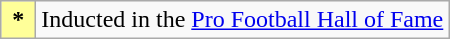<table class="wikitable">
<tr>
<th scope="col" style="background:#FFFF99;"> * </th>
<td scope="col">Inducted in the <a href='#'>Pro Football Hall of Fame</a></td>
</tr>
</table>
